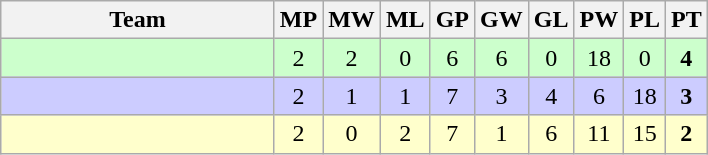<table class=wikitable style="text-align:center">
<tr>
<th width=175>Team</th>
<th width=20>MP</th>
<th width=20>MW</th>
<th width=20>ML</th>
<th width=20>GP</th>
<th width=20>GW</th>
<th width=20>GL</th>
<th width=20>PW</th>
<th width=20>PL</th>
<th width=20>PT</th>
</tr>
<tr style="background-color:#ccffcc;">
<td style="text-align:left;"></td>
<td>2</td>
<td>2</td>
<td>0</td>
<td>6</td>
<td>6</td>
<td>0</td>
<td>18</td>
<td>0</td>
<td><strong>4</strong></td>
</tr>
<tr style="background-color:#ccccff;">
<td style="text-align:left;"></td>
<td>2</td>
<td>1</td>
<td>1</td>
<td>7</td>
<td>3</td>
<td>4</td>
<td>6</td>
<td>18</td>
<td><strong>3</strong></td>
</tr>
<tr style="background-color:#ffffcc;">
<td style="text-align:left;"></td>
<td>2</td>
<td>0</td>
<td>2</td>
<td>7</td>
<td>1</td>
<td>6</td>
<td>11</td>
<td>15</td>
<td><strong>2</strong></td>
</tr>
</table>
